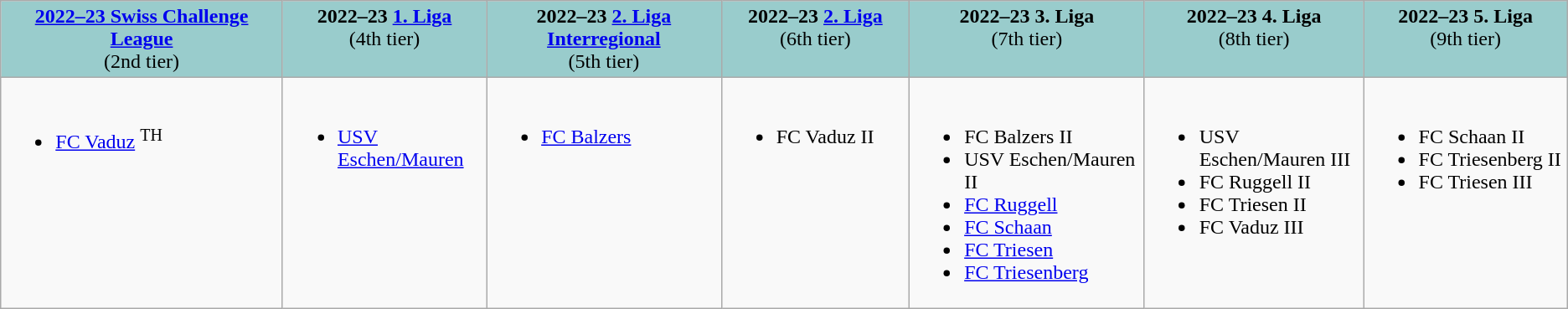<table class="wikitable">
<tr valign="top" bgcolor="#99CCCC">
<td width="18%" align="center"><strong><a href='#'>2022–23 Swiss Challenge League</a></strong><br>(2nd tier)</td>
<td width="13%" align="center"><strong>2022–23 <a href='#'>1. Liga</a></strong><br>(4th tier)</td>
<td width="15%" align="center"><strong>2022–23 <a href='#'>2. Liga Interregional</a></strong><br>(5th tier)</td>
<td width="12%" align="center"><strong>2022–23 <a href='#'>2. Liga</a></strong><br>(6th tier)</td>
<td width="15%" align="center"><strong>2022–23 3. Liga</strong><br>(7th tier)</td>
<td width="14%" align="center"><strong>2022–23 4. Liga</strong><br>(8th tier)</td>
<td width="13%" align="center"><strong>2022–23 5. Liga</strong><br>(9th tier)</td>
</tr>
<tr valign="top">
<td><br><ul><li><a href='#'>FC Vaduz</a> <sup>TH</sup></li></ul></td>
<td><br><ul><li><a href='#'>USV Eschen/Mauren</a></li></ul></td>
<td><br><ul><li><a href='#'>FC Balzers</a></li></ul></td>
<td><br><ul><li>FC Vaduz II</li></ul></td>
<td><br><ul><li>FC Balzers II</li><li>USV Eschen/Mauren II</li><li><a href='#'>FC Ruggell</a></li><li><a href='#'>FC Schaan</a></li><li><a href='#'>FC Triesen</a></li><li><a href='#'>FC Triesenberg</a></li></ul></td>
<td><br><ul><li>USV Eschen/Mauren III</li><li>FC Ruggell II</li><li>FC Triesen II</li><li>FC Vaduz III</li></ul></td>
<td><br><ul><li>FC Schaan II</li><li>FC Triesenberg II</li><li>FC Triesen III</li></ul></td>
</tr>
</table>
